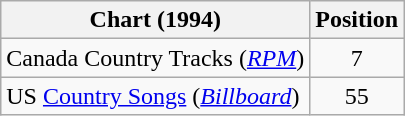<table class="wikitable sortable">
<tr>
<th scope="col">Chart (1994)</th>
<th scope="col">Position</th>
</tr>
<tr>
<td>Canada Country Tracks (<em><a href='#'>RPM</a></em>)</td>
<td align="center">7</td>
</tr>
<tr>
<td>US <a href='#'>Country Songs</a> (<em><a href='#'>Billboard</a></em>)</td>
<td align="center">55</td>
</tr>
</table>
